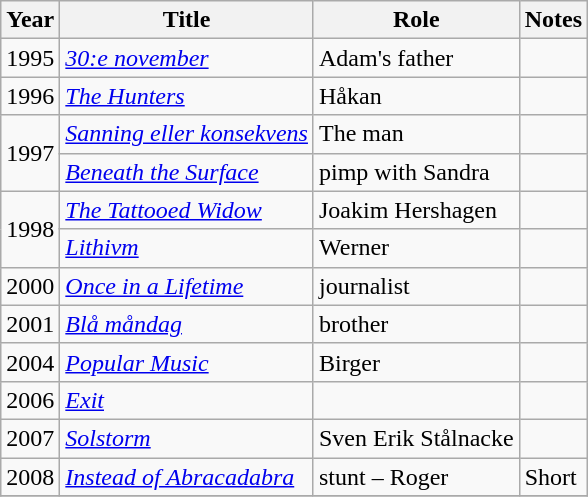<table class="wikitable sortable">
<tr>
<th>Year</th>
<th>Title</th>
<th>Role</th>
<th class="unsortable">Notes</th>
</tr>
<tr>
<td>1995</td>
<td><em><a href='#'>30:e november</a></em></td>
<td>Adam's father</td>
<td></td>
</tr>
<tr>
<td>1996</td>
<td><em><a href='#'>The Hunters</a></em></td>
<td>Håkan</td>
<td></td>
</tr>
<tr>
<td rowspan=2>1997</td>
<td><em><a href='#'>Sanning eller konsekvens</a></em></td>
<td>The man</td>
<td></td>
</tr>
<tr>
<td><em><a href='#'>Beneath the Surface</a></em></td>
<td>pimp with Sandra</td>
<td></td>
</tr>
<tr>
<td rowspan=2>1998</td>
<td><em><a href='#'>The Tattooed Widow</a></em></td>
<td>Joakim Hershagen</td>
<td></td>
</tr>
<tr>
<td><em><a href='#'>Lithivm</a></em></td>
<td>Werner</td>
<td></td>
</tr>
<tr>
<td>2000</td>
<td><em><a href='#'>Once in a Lifetime</a></em></td>
<td>journalist</td>
<td></td>
</tr>
<tr>
<td>2001</td>
<td><em><a href='#'>Blå måndag</a></em></td>
<td>brother</td>
<td></td>
</tr>
<tr>
<td>2004</td>
<td><em><a href='#'>Popular Music</a></em></td>
<td>Birger</td>
<td></td>
</tr>
<tr>
<td>2006</td>
<td><em><a href='#'>Exit</a></em></td>
<td></td>
<td></td>
</tr>
<tr>
<td>2007</td>
<td><em><a href='#'>Solstorm</a></em></td>
<td>Sven Erik Stålnacke</td>
<td></td>
</tr>
<tr>
<td>2008</td>
<td><em><a href='#'>Instead of Abracadabra</a></em></td>
<td>stunt – Roger</td>
<td>Short</td>
</tr>
<tr>
</tr>
</table>
